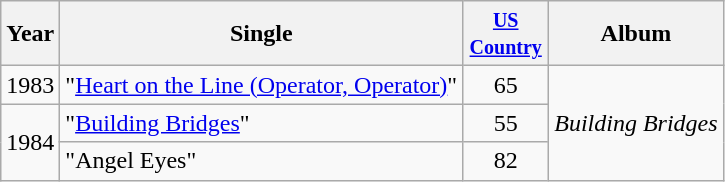<table class="wikitable">
<tr>
<th>Year</th>
<th>Single</th>
<th width="50"><small><a href='#'>US Country</a></small></th>
<th>Album</th>
</tr>
<tr>
<td>1983</td>
<td>"<a href='#'>Heart on the Line (Operator, Operator)</a>"</td>
<td align="center">65</td>
<td rowspan="3"><em>Building Bridges</em></td>
</tr>
<tr>
<td rowspan="2">1984</td>
<td>"<a href='#'>Building Bridges</a>"</td>
<td align="center">55</td>
</tr>
<tr>
<td>"Angel Eyes"</td>
<td align="center">82</td>
</tr>
</table>
